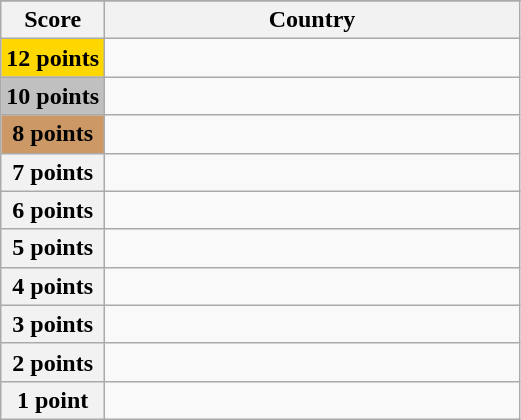<table class="wikitable">
<tr>
</tr>
<tr>
<th scope="col" width="20%">Score</th>
<th scope="col">Country</th>
</tr>
<tr>
<th scope="row" style="background:gold">12 points</th>
<td></td>
</tr>
<tr>
<th scope="row" style="background:silver">10 points</th>
<td></td>
</tr>
<tr>
<th scope="row" style="background:#CC9966">8 points</th>
<td></td>
</tr>
<tr>
<th scope="row">7 points</th>
<td></td>
</tr>
<tr>
<th scope="row">6 points</th>
<td></td>
</tr>
<tr>
<th scope="row">5 points</th>
<td></td>
</tr>
<tr>
<th scope="row">4 points</th>
<td></td>
</tr>
<tr>
<th scope="row">3 points</th>
<td></td>
</tr>
<tr>
<th scope="row">2 points</th>
<td></td>
</tr>
<tr>
<th scope="row">1 point</th>
<td></td>
</tr>
</table>
